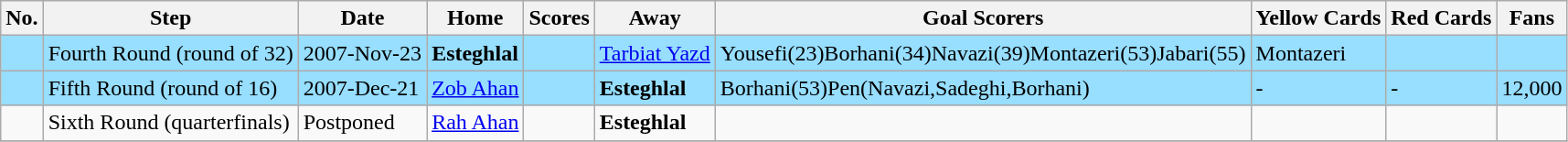<table class="wikitable">
<tr>
<th>No.</th>
<th>Step</th>
<th>Date</th>
<th>Home</th>
<th>Scores</th>
<th>Away</th>
<th>Goal Scorers</th>
<th>Yellow Cards</th>
<th>Red Cards</th>
<th>Fans</th>
</tr>
<tr style="background: #97DEFF;">
<td></td>
<td>Fourth Round (round of 32)</td>
<td>2007-Nov-23</td>
<td><strong>Esteghlal</strong></td>
<td></td>
<td><a href='#'>Tarbiat Yazd</a></td>
<td>Yousefi(23)Borhani(34)Navazi(39)Montazeri(53)Jabari(55)</td>
<td>Montazeri</td>
<td></td>
<td></td>
</tr>
<tr style="background: #97DEFF;">
<td></td>
<td>Fifth Round (round of 16)</td>
<td>2007-Dec-21</td>
<td><a href='#'>Zob Ahan</a></td>
<td></td>
<td><strong>Esteghlal</strong></td>
<td>Borhani(53)Pen(Navazi,Sadeghi,Borhani)</td>
<td>-</td>
<td>-</td>
<td>12,000</td>
</tr>
<tr>
<td></td>
<td>Sixth Round (quarterfinals)</td>
<td>Postponed</td>
<td><a href='#'>Rah Ahan</a></td>
<td></td>
<td><strong>Esteghlal</strong></td>
<td></td>
<td></td>
<td></td>
<td></td>
</tr>
<tr>
</tr>
</table>
